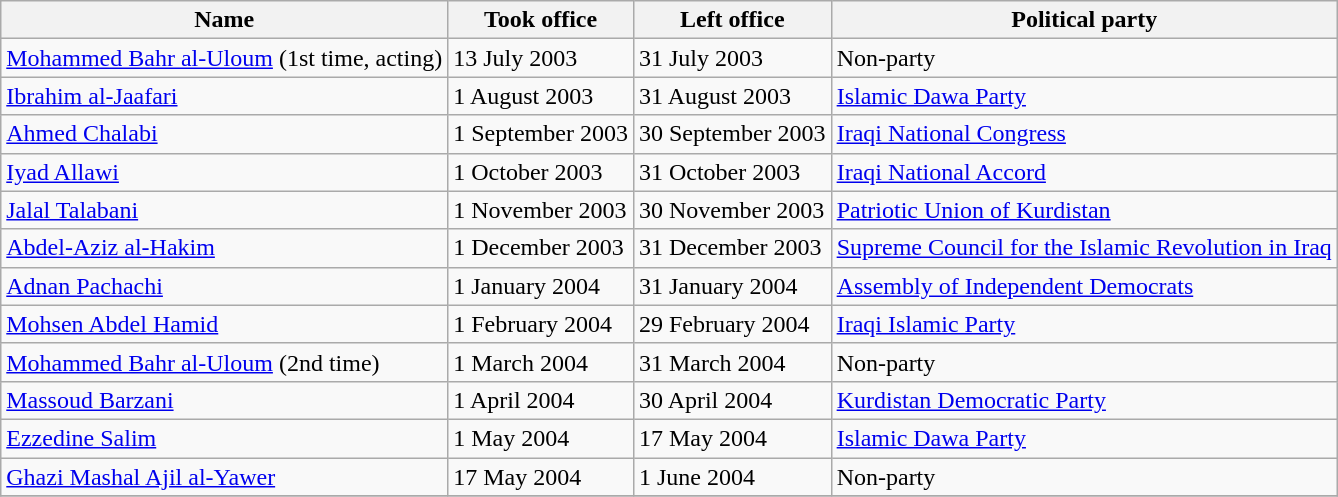<table class="wikitable">
<tr ->
<th>Name</th>
<th>Took office</th>
<th>Left office</th>
<th>Political party</th>
</tr>
<tr ->
<td><a href='#'>Mohammed Bahr al-Uloum</a> (1st time, acting)</td>
<td>13 July 2003</td>
<td>31 July 2003</td>
<td>Non-party</td>
</tr>
<tr ->
<td><a href='#'>Ibrahim al-Jaafari</a></td>
<td>1 August 2003</td>
<td>31 August 2003</td>
<td><a href='#'>Islamic Dawa Party</a></td>
</tr>
<tr ->
<td><a href='#'>Ahmed Chalabi</a></td>
<td>1 September 2003</td>
<td>30 September 2003</td>
<td><a href='#'>Iraqi National Congress</a></td>
</tr>
<tr ->
<td><a href='#'>Iyad Allawi</a></td>
<td>1 October 2003</td>
<td>31 October 2003</td>
<td><a href='#'>Iraqi National Accord</a></td>
</tr>
<tr ->
<td><a href='#'>Jalal Talabani</a></td>
<td>1 November 2003</td>
<td>30 November 2003</td>
<td><a href='#'>Patriotic Union of Kurdistan</a></td>
</tr>
<tr ->
<td><a href='#'>Abdel-Aziz al-Hakim</a></td>
<td>1 December 2003</td>
<td>31 December 2003</td>
<td><a href='#'>Supreme Council for the Islamic Revolution in Iraq</a></td>
</tr>
<tr ->
<td><a href='#'>Adnan Pachachi</a></td>
<td>1 January 2004</td>
<td>31 January 2004</td>
<td><a href='#'>Assembly of Independent Democrats</a></td>
</tr>
<tr ->
<td><a href='#'>Mohsen Abdel Hamid</a></td>
<td>1 February 2004</td>
<td>29 February 2004</td>
<td><a href='#'>Iraqi Islamic Party</a></td>
</tr>
<tr ->
<td><a href='#'>Mohammed Bahr al-Uloum</a> (2nd time)</td>
<td>1 March 2004</td>
<td>31 March 2004</td>
<td>Non-party</td>
</tr>
<tr ->
<td><a href='#'>Massoud Barzani</a></td>
<td>1 April 2004</td>
<td>30 April 2004</td>
<td><a href='#'>Kurdistan Democratic Party</a></td>
</tr>
<tr ->
<td><a href='#'>Ezzedine Salim</a></td>
<td>1 May 2004</td>
<td>17 May 2004</td>
<td><a href='#'>Islamic Dawa Party</a></td>
</tr>
<tr ->
<td><a href='#'>Ghazi Mashal Ajil al-Yawer</a></td>
<td>17 May 2004</td>
<td>1 June 2004</td>
<td>Non-party</td>
</tr>
<tr ->
</tr>
</table>
